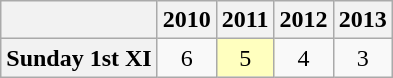<table class="wikitable" style="text-align:center;">
<tr>
<th scope="col"></th>
<th scope="col">2010</th>
<th scope="col">2011</th>
<th scope="col">2012</th>
<th scope="col">2013</th>
</tr>
<tr>
<th scope="row">Sunday 1st XI</th>
<td>6</td>
<td style="background:#ffffbf;">5</td>
<td>4</td>
<td>3</td>
</tr>
</table>
